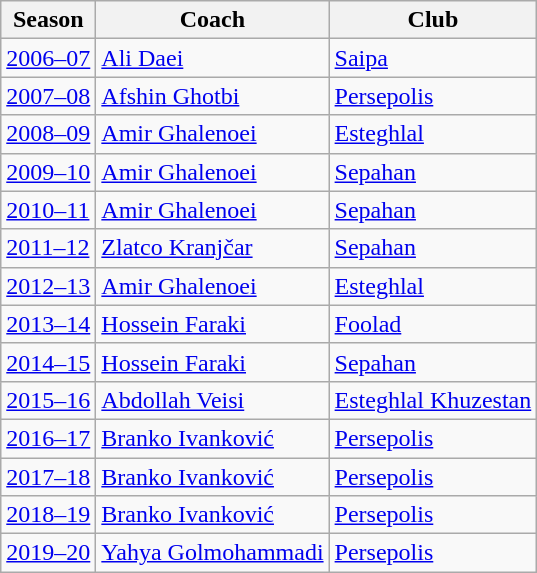<table class="wikitable">
<tr>
<th>Season</th>
<th>Coach</th>
<th>Club</th>
</tr>
<tr>
<td><a href='#'>2006–07</a></td>
<td> <a href='#'>Ali Daei</a></td>
<td><a href='#'>Saipa</a></td>
</tr>
<tr>
<td><a href='#'>2007–08</a></td>
<td> <a href='#'>Afshin Ghotbi</a></td>
<td><a href='#'>Persepolis</a></td>
</tr>
<tr>
<td><a href='#'>2008–09</a></td>
<td> <a href='#'>Amir Ghalenoei</a></td>
<td><a href='#'>Esteghlal</a></td>
</tr>
<tr>
<td><a href='#'>2009–10</a></td>
<td> <a href='#'>Amir Ghalenoei</a></td>
<td><a href='#'>Sepahan</a></td>
</tr>
<tr>
<td><a href='#'>2010–11</a></td>
<td> <a href='#'>Amir Ghalenoei</a></td>
<td><a href='#'>Sepahan</a></td>
</tr>
<tr>
<td><a href='#'>2011–12</a></td>
<td> <a href='#'>Zlatco Kranjčar</a></td>
<td><a href='#'>Sepahan</a></td>
</tr>
<tr>
<td><a href='#'>2012–13</a></td>
<td> <a href='#'>Amir Ghalenoei</a></td>
<td><a href='#'>Esteghlal</a></td>
</tr>
<tr>
<td><a href='#'>2013–14</a></td>
<td> <a href='#'>Hossein Faraki</a></td>
<td><a href='#'>Foolad</a></td>
</tr>
<tr>
<td><a href='#'>2014–15</a></td>
<td> <a href='#'>Hossein Faraki</a></td>
<td><a href='#'>Sepahan</a></td>
</tr>
<tr>
<td><a href='#'>2015–16</a></td>
<td> <a href='#'>Abdollah Veisi</a></td>
<td><a href='#'>Esteghlal Khuzestan</a></td>
</tr>
<tr>
<td><a href='#'>2016–17</a></td>
<td> <a href='#'>Branko Ivanković</a></td>
<td><a href='#'>Persepolis</a></td>
</tr>
<tr>
<td><a href='#'>2017–18</a></td>
<td> <a href='#'>Branko Ivanković</a></td>
<td><a href='#'>Persepolis</a></td>
</tr>
<tr>
<td><a href='#'>2018–19</a></td>
<td> <a href='#'>Branko Ivanković</a></td>
<td><a href='#'>Persepolis</a></td>
</tr>
<tr>
<td><a href='#'>2019–20</a></td>
<td> <a href='#'>Yahya Golmohammadi</a></td>
<td><a href='#'>Persepolis</a></td>
</tr>
</table>
